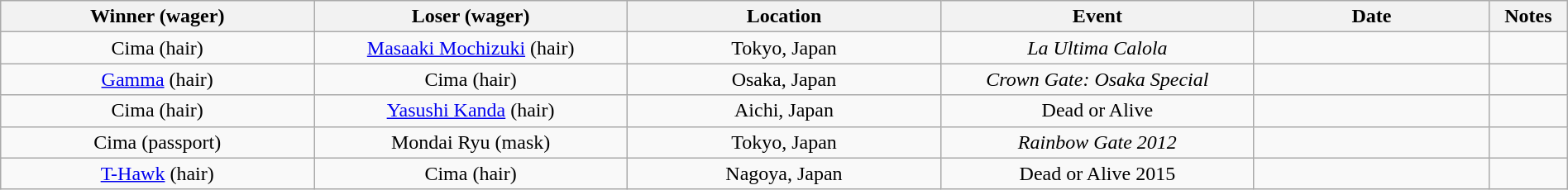<table class="wikitable sortable" width=100%  style="text-align: center">
<tr>
<th width=20% scope="col">Winner (wager)</th>
<th width=20% scope="col">Loser (wager)</th>
<th width=20% scope="col">Location</th>
<th width=20% scope="col">Event</th>
<th width=15% scope="col">Date</th>
<th class="unsortable" width=5% scope="col">Notes</th>
</tr>
<tr>
<td>Cima (hair)</td>
<td><a href='#'>Masaaki Mochizuki</a> (hair)</td>
<td>Tokyo, Japan</td>
<td><em>La Ultima Calola</em></td>
<td></td>
<td></td>
</tr>
<tr>
<td><a href='#'>Gamma</a> (hair)</td>
<td>Cima (hair)</td>
<td>Osaka, Japan</td>
<td><em>Crown Gate: Osaka Special</em></td>
<td></td>
<td></td>
</tr>
<tr>
<td>Cima (hair)</td>
<td><a href='#'>Yasushi Kanda</a> (hair)</td>
<td>Aichi, Japan</td>
<td>Dead or Alive</td>
<td></td>
<td></td>
</tr>
<tr>
<td>Cima (passport)</td>
<td>Mondai Ryu (mask)</td>
<td>Tokyo, Japan</td>
<td><em>Rainbow Gate 2012</em></td>
<td></td>
<td></td>
</tr>
<tr>
<td><a href='#'>T-Hawk</a> (hair)</td>
<td>Cima (hair)</td>
<td>Nagoya, Japan</td>
<td>Dead or Alive 2015</td>
<td></td>
<td></td>
</tr>
</table>
